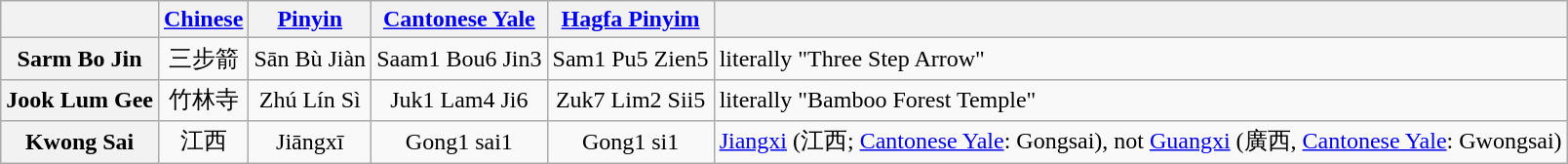<table class="wikitable">
<tr>
<th> </th>
<th><a href='#'>Chinese</a></th>
<th><a href='#'>Pinyin</a></th>
<th><a href='#'>Cantonese Yale</a></th>
<th><a href='#'>Hagfa Pinyim</a></th>
<th> </th>
</tr>
<tr>
<th>Sarm Bo Jin</th>
<td align=center>三步箭</td>
<td align=center>Sān Bù Jiàn</td>
<td align=center>Saam1 Bou6 Jin3</td>
<td align=center>Sam1 Pu5 Zien5</td>
<td>literally "Three Step Arrow"</td>
</tr>
<tr>
<th>Jook Lum Gee</th>
<td align=center>竹林寺</td>
<td align=center>Zhú Lín Sì</td>
<td align=center>Juk1 Lam4 Ji6</td>
<td align=center>Zuk7 Lim2 Sii5</td>
<td>literally "Bamboo Forest Temple"</td>
</tr>
<tr>
<th>Kwong Sai</th>
<td align=center>江西</td>
<td align=center>Jiāngxī</td>
<td align=center>Gong1 sai1</td>
<td align=center>Gong1 si1</td>
<td><a href='#'>Jiangxi</a> (江西; <a href='#'>Cantonese Yale</a>: Gongsai), not <a href='#'>Guangxi</a> (廣西, <a href='#'>Cantonese Yale</a>: Gwongsai)</td>
</tr>
</table>
